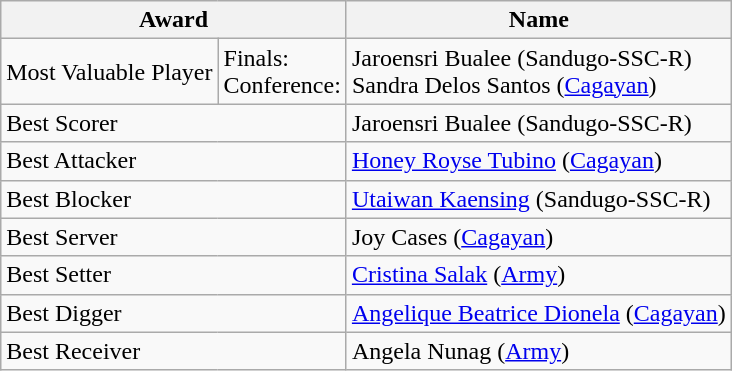<table class="wikitable">
<tr>
<th colspan="2">Award</th>
<th>Name</th>
</tr>
<tr>
<td>Most Valuable Player</td>
<td>Finals:<br>Conference:</td>
<td> Jaroensri Bualee (Sandugo-SSC-R)<br> Sandra Delos Santos (<a href='#'>Cagayan</a>)</td>
</tr>
<tr>
<td colspan="2">Best Scorer</td>
<td> Jaroensri Bualee (Sandugo-SSC-R)</td>
</tr>
<tr>
<td colspan="2">Best Attacker</td>
<td> <a href='#'>Honey Royse Tubino</a> (<a href='#'>Cagayan</a>)</td>
</tr>
<tr>
<td colspan="2">Best Blocker</td>
<td> <a href='#'>Utaiwan Kaensing</a> (Sandugo-SSC-R)</td>
</tr>
<tr>
<td colspan="2">Best Server</td>
<td> Joy Cases (<a href='#'>Cagayan</a>)</td>
</tr>
<tr>
<td colspan="2">Best Setter</td>
<td> <a href='#'>Cristina Salak</a> (<a href='#'>Army</a>)</td>
</tr>
<tr>
<td colspan="2">Best Digger</td>
<td> <a href='#'>Angelique Beatrice Dionela</a> (<a href='#'>Cagayan</a>)</td>
</tr>
<tr>
<td colspan="2">Best Receiver</td>
<td> Angela Nunag (<a href='#'>Army</a>)</td>
</tr>
</table>
